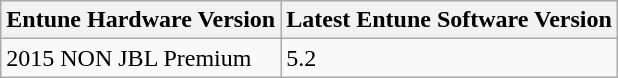<table class="wikitable">
<tr>
<th>Entune Hardware Version</th>
<th>Latest Entune Software Version</th>
</tr>
<tr>
<td>2015 NON JBL Premium</td>
<td>5.2</td>
</tr>
</table>
